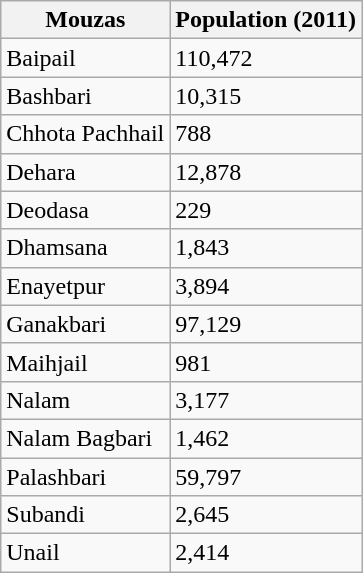<table class="wikitable sortable">
<tr>
<th>Mouzas</th>
<th>Population (2011)</th>
</tr>
<tr>
<td>Baipail</td>
<td>110,472</td>
</tr>
<tr>
<td>Bashbari</td>
<td>10,315</td>
</tr>
<tr>
<td>Chhota Pachhail</td>
<td>788</td>
</tr>
<tr>
<td>Dehara</td>
<td>12,878</td>
</tr>
<tr>
<td>Deodasa</td>
<td>229</td>
</tr>
<tr>
<td>Dhamsana</td>
<td>1,843</td>
</tr>
<tr>
<td>Enayetpur</td>
<td>3,894</td>
</tr>
<tr>
<td>Ganakbari</td>
<td>97,129</td>
</tr>
<tr>
<td>Maihjail</td>
<td>981</td>
</tr>
<tr>
<td>Nalam</td>
<td>3,177</td>
</tr>
<tr>
<td>Nalam Bagbari</td>
<td>1,462</td>
</tr>
<tr>
<td>Palashbari</td>
<td>59,797</td>
</tr>
<tr>
<td>Subandi</td>
<td>2,645</td>
</tr>
<tr>
<td>Unail</td>
<td>2,414</td>
</tr>
</table>
